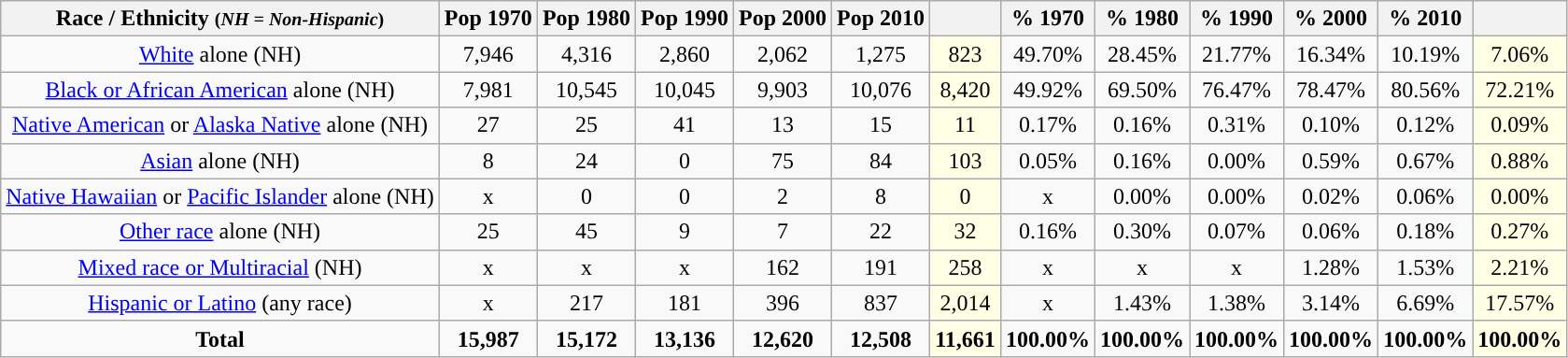<table class="wikitable" style="text-align:center;">
<tr>
<th>Race / Ethnicity <small>(<em>NH = Non-Hispanic</em>)</small></th>
<th>Pop 1970</th>
<th>Pop 1980</th>
<th>Pop 1990</th>
<th>Pop 2000</th>
<th>Pop 2010</th>
<th></th>
<th>% 1970</th>
<th>% 1980</th>
<th>% 1990</th>
<th>% 2000</th>
<th>% 2010</th>
<th></th>
</tr>
<tr>
<td><a href='#'>White</a> alone (NH)</td>
<td>7,946</td>
<td>4,316</td>
<td>2,860</td>
<td>2,062</td>
<td>1,275</td>
<td style='background: #ffffe6;'>823</td>
<td>49.70%</td>
<td>28.45%</td>
<td>21.77%</td>
<td>16.34%</td>
<td>10.19%</td>
<td style='background: #ffffe6;'>7.06%</td>
</tr>
<tr>
<td><a href='#'>Black or African American</a> alone (NH)</td>
<td>7,981</td>
<td>10,545</td>
<td>10,045</td>
<td>9,903</td>
<td>10,076</td>
<td style='background: #ffffe6;'>8,420</td>
<td>49.92%</td>
<td>69.50%</td>
<td>76.47%</td>
<td>78.47%</td>
<td>80.56%</td>
<td style='background: #ffffe6;'>72.21%</td>
</tr>
<tr>
<td><a href='#'>Native American</a> or <a href='#'>Alaska Native</a> alone (NH)</td>
<td>27</td>
<td>25 </td>
<td>41</td>
<td>13</td>
<td>15</td>
<td style='background: #ffffe6;'>11</td>
<td>0.17%</td>
<td>0.16%</td>
<td>0.31%</td>
<td>0.10%</td>
<td>0.12%</td>
<td style='background: #ffffe6;'>0.09%</td>
</tr>
<tr>
<td><a href='#'>Asian</a> alone (NH)</td>
<td>8</td>
<td>24 </td>
<td>0</td>
<td>75</td>
<td>84</td>
<td style='background: #ffffe6;'>103</td>
<td>0.05%</td>
<td>0.16%</td>
<td>0.00%</td>
<td>0.59%</td>
<td>0.67%</td>
<td style='background: #ffffe6;'>0.88%</td>
</tr>
<tr>
<td><a href='#'>Native Hawaiian</a> or <a href='#'>Pacific Islander</a> alone (NH)</td>
<td>x</td>
<td>0 </td>
<td>0 </td>
<td>2</td>
<td>8</td>
<td style='background: #ffffe6;'>0</td>
<td>x</td>
<td>0.00%</td>
<td>0.00%</td>
<td>0.02%</td>
<td>0.06%</td>
<td style='background: #ffffe6;'>0.00%</td>
</tr>
<tr>
<td><a href='#'>Other race</a> alone (NH)</td>
<td>25</td>
<td>45</td>
<td>9</td>
<td>7</td>
<td>22</td>
<td style='background: #ffffe6;'>32</td>
<td>0.16%</td>
<td>0.30%</td>
<td>0.07%</td>
<td>0.06%</td>
<td>0.18%</td>
<td style='background: #ffffe6;'>0.27%</td>
</tr>
<tr>
<td><a href='#'>Mixed race or Multiracial</a> (NH)</td>
<td>x </td>
<td>x </td>
<td>x </td>
<td>162</td>
<td>191</td>
<td style='background: #ffffe6;'>258</td>
<td>x</td>
<td>x</td>
<td>x</td>
<td>1.28%</td>
<td>1.53%</td>
<td style='background: #ffffe6;'>2.21%</td>
</tr>
<tr>
<td><a href='#'>Hispanic or Latino</a> (any race)</td>
<td>x</td>
<td>217</td>
<td>181</td>
<td>396</td>
<td>837</td>
<td style='background: #ffffe6;'>2,014</td>
<td>x</td>
<td>1.43% </td>
<td>1.38%</td>
<td>3.14%</td>
<td>6.69%</td>
<td style='background: #ffffe6;'>17.57%</td>
</tr>
<tr>
<td><strong>Total</strong></td>
<td><strong>15,987</strong></td>
<td><strong>15,172</strong></td>
<td><strong>13,136</strong></td>
<td><strong>12,620</strong></td>
<td><strong>12,508</strong></td>
<td style='background: #ffffe6;'><strong>11,661</strong></td>
<td><strong>100.00%</strong></td>
<td><strong>100.00%</strong></td>
<td><strong>100.00%</strong></td>
<td><strong>100.00%</strong></td>
<td><strong>100.00%</strong></td>
<td style='background: #ffffe6;'><strong>100.00%</strong></td>
</tr>
</table>
